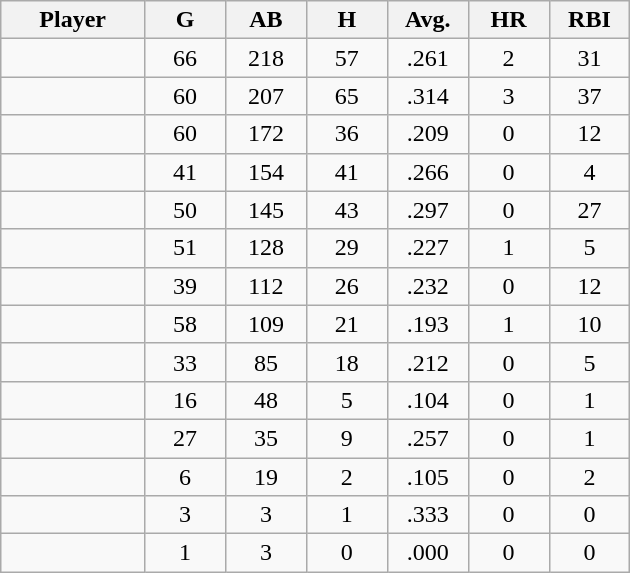<table class="wikitable sortable">
<tr>
<th bgcolor="#DDDDFF" width="16%">Player</th>
<th bgcolor="#DDDDFF" width="9%">G</th>
<th bgcolor="#DDDDFF" width="9%">AB</th>
<th bgcolor="#DDDDFF" width="9%">H</th>
<th bgcolor="#DDDDFF" width="9%">Avg.</th>
<th bgcolor="#DDDDFF" width="9%">HR</th>
<th bgcolor="#DDDDFF" width="9%">RBI</th>
</tr>
<tr align="center">
<td></td>
<td>66</td>
<td>218</td>
<td>57</td>
<td>.261</td>
<td>2</td>
<td>31</td>
</tr>
<tr align="center">
<td></td>
<td>60</td>
<td>207</td>
<td>65</td>
<td>.314</td>
<td>3</td>
<td>37</td>
</tr>
<tr align="center">
<td></td>
<td>60</td>
<td>172</td>
<td>36</td>
<td>.209</td>
<td>0</td>
<td>12</td>
</tr>
<tr align="center">
<td></td>
<td>41</td>
<td>154</td>
<td>41</td>
<td>.266</td>
<td>0</td>
<td>4</td>
</tr>
<tr align="center">
<td></td>
<td>50</td>
<td>145</td>
<td>43</td>
<td>.297</td>
<td>0</td>
<td>27</td>
</tr>
<tr align="center">
<td></td>
<td>51</td>
<td>128</td>
<td>29</td>
<td>.227</td>
<td>1</td>
<td>5</td>
</tr>
<tr align="center">
<td></td>
<td>39</td>
<td>112</td>
<td>26</td>
<td>.232</td>
<td>0</td>
<td>12</td>
</tr>
<tr align="center">
<td></td>
<td>58</td>
<td>109</td>
<td>21</td>
<td>.193</td>
<td>1</td>
<td>10</td>
</tr>
<tr align="center">
<td></td>
<td>33</td>
<td>85</td>
<td>18</td>
<td>.212</td>
<td>0</td>
<td>5</td>
</tr>
<tr align="center">
<td></td>
<td>16</td>
<td>48</td>
<td>5</td>
<td>.104</td>
<td>0</td>
<td>1</td>
</tr>
<tr align="center">
<td></td>
<td>27</td>
<td>35</td>
<td>9</td>
<td>.257</td>
<td>0</td>
<td>1</td>
</tr>
<tr align="center">
<td></td>
<td>6</td>
<td>19</td>
<td>2</td>
<td>.105</td>
<td>0</td>
<td>2</td>
</tr>
<tr align="center">
<td></td>
<td>3</td>
<td>3</td>
<td>1</td>
<td>.333</td>
<td>0</td>
<td>0</td>
</tr>
<tr align="center">
<td></td>
<td>1</td>
<td>3</td>
<td>0</td>
<td>.000</td>
<td>0</td>
<td>0</td>
</tr>
</table>
